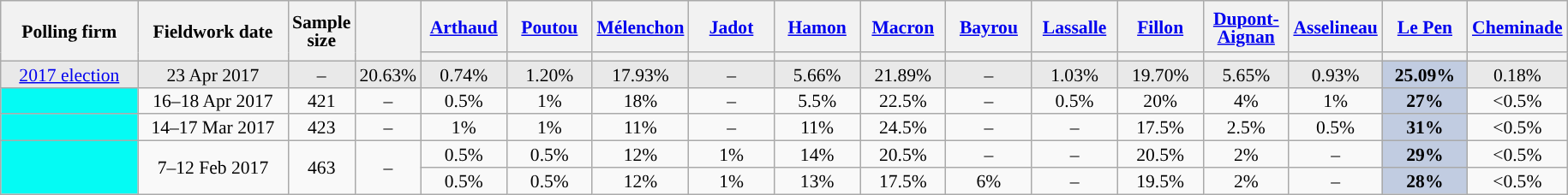<table class="wikitable sortable" style="text-align:center;font-size:90%;line-height:14px;">
<tr style="height:40px;">
<th style="width:100px;" rowspan="2">Polling firm</th>
<th style="width:110px;" rowspan="2">Fieldwork date</th>
<th style="width:35px;" rowspan="2">Sample<br>size</th>
<th style="width:30px;" rowspan="2"></th>
<th class="unsortable" style="width:60px;"><a href='#'>Arthaud</a><br></th>
<th class="unsortable" style="width:60px;"><a href='#'>Poutou</a><br></th>
<th class="unsortable" style="width:60px;"><a href='#'>Mélenchon</a><br></th>
<th class="unsortable" style="width:60px;"><a href='#'>Jadot</a><br></th>
<th class="unsortable" style="width:60px;"><a href='#'>Hamon</a><br></th>
<th class="unsortable" style="width:60px;"><a href='#'>Macron</a><br></th>
<th class="unsortable" style="width:60px;"><a href='#'>Bayrou</a><br></th>
<th class="unsortable" style="width:60px;"><a href='#'>Lassalle</a><br></th>
<th class="unsortable" style="width:60px;"><a href='#'>Fillon</a><br></th>
<th class="unsortable" style="width:60px;"><a href='#'>Dupont-Aignan</a><br></th>
<th class="unsortable" style="width:60px;"><a href='#'>Asselineau</a><br></th>
<th class="unsortable" style="width:60px;"><a href='#'>Le Pen</a><br></th>
<th class="unsortable" style="width:60px;"><a href='#'>Cheminade</a><br></th>
</tr>
<tr>
<th style="background:"></th>
<th style="background:"></th>
<th style="background:"></th>
<th style="background:"></th>
<th style="background:"></th>
<th style="background:"></th>
<th style="background:"></th>
<th style="background:"></th>
<th style="background:"></th>
<th style="background:"></th>
<th style="background:"></th>
<th style="background:"></th>
<th style="background:"></th>
</tr>
<tr style="background:#E9E9E9;">
<td><a href='#'>2017 election</a></td>
<td data-sort-value="2017-04-23">23 Apr 2017</td>
<td>–</td>
<td>20.63%</td>
<td>0.74%</td>
<td>1.20%</td>
<td>17.93%</td>
<td>–</td>
<td>5.66%</td>
<td>21.89%</td>
<td>–</td>
<td>1.03%</td>
<td>19.70%</td>
<td>5.65%</td>
<td>0.93%</td>
<td style="background:#C1CCE1;"><strong>25.09%</strong></td>
<td>0.18%</td>
</tr>
<tr>
<td style="background:#04FBF4;"></td>
<td data-sort-value="2017-04-18">16–18 Apr 2017</td>
<td>421</td>
<td>–</td>
<td>0.5%</td>
<td>1%</td>
<td>18%</td>
<td>–</td>
<td>5.5%</td>
<td>22.5%</td>
<td>–</td>
<td>0.5%</td>
<td>20%</td>
<td>4%</td>
<td>1%</td>
<td style="background:#C1CCE1;"><strong>27%</strong></td>
<td data-sort-value="0%"><0.5%</td>
</tr>
<tr>
<td style="background:#04FBF4;"></td>
<td data-sort-value="2017-03-17">14–17 Mar 2017</td>
<td>423</td>
<td>–</td>
<td>1%</td>
<td>1%</td>
<td>11%</td>
<td>–</td>
<td>11%</td>
<td>24.5%</td>
<td>–</td>
<td>–</td>
<td>17.5%</td>
<td>2.5%</td>
<td>0.5%</td>
<td style="background:#C1CCE1;"><strong>31%</strong></td>
<td data-sort-value="0%"><0.5%</td>
</tr>
<tr>
<td rowspan="2" style="background:#04FBF4;"></td>
<td rowspan="2" data-sort-value="2017-02-12">7–12 Feb 2017</td>
<td rowspan="2">463</td>
<td rowspan="2">–</td>
<td>0.5%</td>
<td>0.5%</td>
<td>12%</td>
<td>1%</td>
<td>14%</td>
<td>20.5%</td>
<td>–</td>
<td>–</td>
<td>20.5%</td>
<td>2%</td>
<td>–</td>
<td style="background:#C1CCE1;"><strong>29%</strong></td>
<td data-sort-value="0%"><0.5%</td>
</tr>
<tr>
<td>0.5%</td>
<td>0.5%</td>
<td>12%</td>
<td>1%</td>
<td>13%</td>
<td>17.5%</td>
<td>6%</td>
<td>–</td>
<td>19.5%</td>
<td>2%</td>
<td>–</td>
<td style="background:#C1CCE1;"><strong>28%</strong></td>
<td data-sort-value="0%"><0.5%</td>
</tr>
</table>
